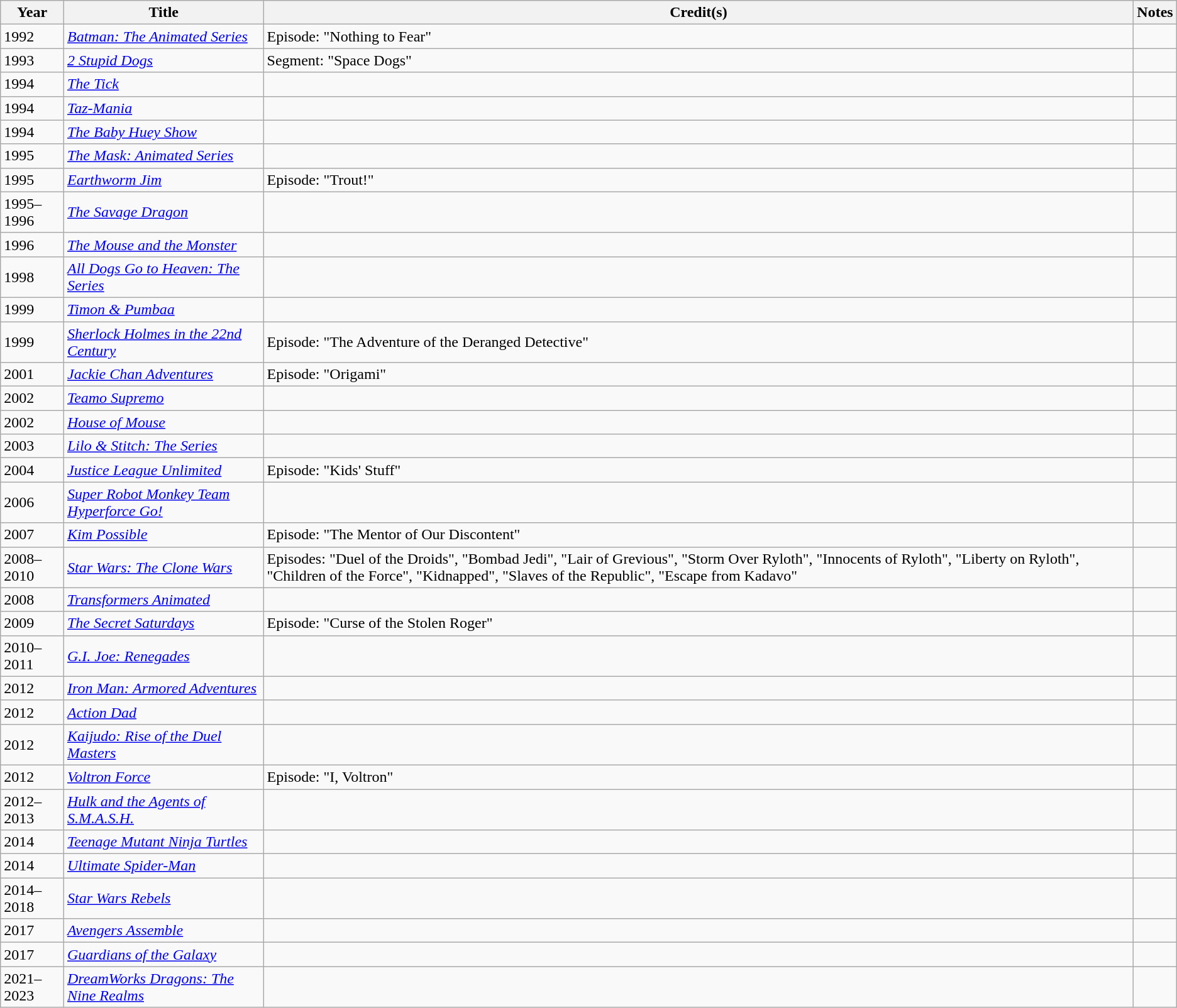<table class = "wikitable sortable">
<tr>
<th>Year</th>
<th>Title</th>
<th>Credit(s)</th>
<th scope="col" class="unsortable">Notes</th>
</tr>
<tr>
<td>1992</td>
<td><em><a href='#'>Batman: The Animated Series</a></em></td>
<td>Episode: "Nothing to Fear"</td>
<td></td>
</tr>
<tr>
<td>1993</td>
<td><em><a href='#'>2 Stupid Dogs</a></em></td>
<td>Segment: "Space Dogs"</td>
<td></td>
</tr>
<tr>
<td>1994</td>
<td><em><a href='#'>The Tick</a></em></td>
<td></td>
<td></td>
</tr>
<tr>
<td>1994</td>
<td><em><a href='#'>Taz-Mania</a></em></td>
<td></td>
<td></td>
</tr>
<tr>
<td>1994</td>
<td><em><a href='#'>The Baby Huey Show</a></em></td>
<td></td>
<td></td>
</tr>
<tr>
<td>1995</td>
<td><em><a href='#'>The Mask: Animated Series</a></em></td>
<td></td>
<td></td>
</tr>
<tr>
<td>1995</td>
<td><em><a href='#'>Earthworm Jim</a></em></td>
<td>Episode: "Trout!"</td>
<td></td>
</tr>
<tr>
<td>1995–1996</td>
<td><em><a href='#'>The Savage Dragon</a></em></td>
<td></td>
<td></td>
</tr>
<tr>
<td>1996</td>
<td><em><a href='#'>The Mouse and the Monster</a></em></td>
<td></td>
<td></td>
</tr>
<tr>
<td>1998</td>
<td><em><a href='#'>All Dogs Go to Heaven: The Series</a></em></td>
<td></td>
<td></td>
</tr>
<tr>
<td>1999</td>
<td><em><a href='#'>Timon & Pumbaa</a></em></td>
<td></td>
<td></td>
</tr>
<tr>
<td>1999</td>
<td><em><a href='#'>Sherlock Holmes in the 22nd Century</a></em></td>
<td>Episode: "The Adventure of the Deranged Detective"</td>
<td></td>
</tr>
<tr>
<td>2001</td>
<td><em><a href='#'>Jackie Chan Adventures</a></em></td>
<td>Episode: "Origami"</td>
<td></td>
</tr>
<tr>
<td>2002</td>
<td><em><a href='#'>Teamo Supremo</a></em></td>
<td></td>
<td></td>
</tr>
<tr>
<td>2002</td>
<td><em><a href='#'>House of Mouse</a></em></td>
<td></td>
<td></td>
</tr>
<tr>
<td>2003</td>
<td><em><a href='#'>Lilo & Stitch: The Series</a></em></td>
<td></td>
<td></td>
</tr>
<tr>
<td>2004</td>
<td><em><a href='#'>Justice League Unlimited</a></em></td>
<td>Episode: "Kids' Stuff"</td>
<td></td>
</tr>
<tr>
<td>2006</td>
<td><em><a href='#'>Super Robot Monkey Team Hyperforce Go!</a></em></td>
<td></td>
<td></td>
</tr>
<tr>
<td>2007</td>
<td><em><a href='#'>Kim Possible</a></em></td>
<td>Episode: "The Mentor of Our Discontent"</td>
<td></td>
</tr>
<tr>
<td>2008–2010</td>
<td><em><a href='#'>Star Wars: The Clone Wars</a></em></td>
<td>Episodes: 	"Duel of the Droids", "Bombad Jedi", "Lair of Grevious", "Storm Over Ryloth", "Innocents of Ryloth", "Liberty on Ryloth", "Children of the Force", "Kidnapped", "Slaves of the Republic", "Escape from Kadavo"</td>
<td></td>
</tr>
<tr>
<td>2008</td>
<td><em><a href='#'>Transformers Animated</a></em></td>
<td></td>
<td></td>
</tr>
<tr>
<td>2009</td>
<td><em><a href='#'>The Secret Saturdays</a></em></td>
<td>Episode: "Curse of the Stolen Roger"</td>
<td></td>
</tr>
<tr>
<td>2010–2011</td>
<td><em><a href='#'>G.I. Joe: Renegades</a></em></td>
<td></td>
<td></td>
</tr>
<tr>
<td>2012</td>
<td><em><a href='#'>Iron Man: Armored Adventures</a></em></td>
<td></td>
<td></td>
</tr>
<tr>
<td>2012</td>
<td><em><a href='#'>Action Dad</a></em></td>
<td></td>
<td></td>
</tr>
<tr>
<td>2012</td>
<td><em><a href='#'>Kaijudo: Rise of the Duel Masters</a></em></td>
<td></td>
<td></td>
</tr>
<tr>
<td>2012</td>
<td><em><a href='#'>Voltron Force</a></em></td>
<td>Episode: "I, Voltron"</td>
<td></td>
</tr>
<tr>
<td>2012–2013</td>
<td><em><a href='#'>Hulk and the Agents of S.M.A.S.H.</a></em></td>
<td></td>
<td></td>
</tr>
<tr>
<td>2014</td>
<td><em><a href='#'>Teenage Mutant Ninja Turtles</a></em></td>
<td></td>
<td></td>
</tr>
<tr>
<td>2014</td>
<td><em><a href='#'>Ultimate Spider-Man</a></em></td>
<td></td>
<td></td>
</tr>
<tr>
<td>2014–2018</td>
<td><em><a href='#'>Star Wars Rebels</a></em></td>
<td></td>
<td></td>
</tr>
<tr>
<td>2017</td>
<td><em><a href='#'>Avengers Assemble</a></em></td>
<td></td>
<td></td>
</tr>
<tr>
<td>2017</td>
<td><em><a href='#'>Guardians of the Galaxy</a></em></td>
<td></td>
<td></td>
</tr>
<tr>
<td>2021–2023</td>
<td><em><a href='#'>DreamWorks Dragons: The Nine Realms</a></em></td>
<td></td>
<td></td>
</tr>
</table>
